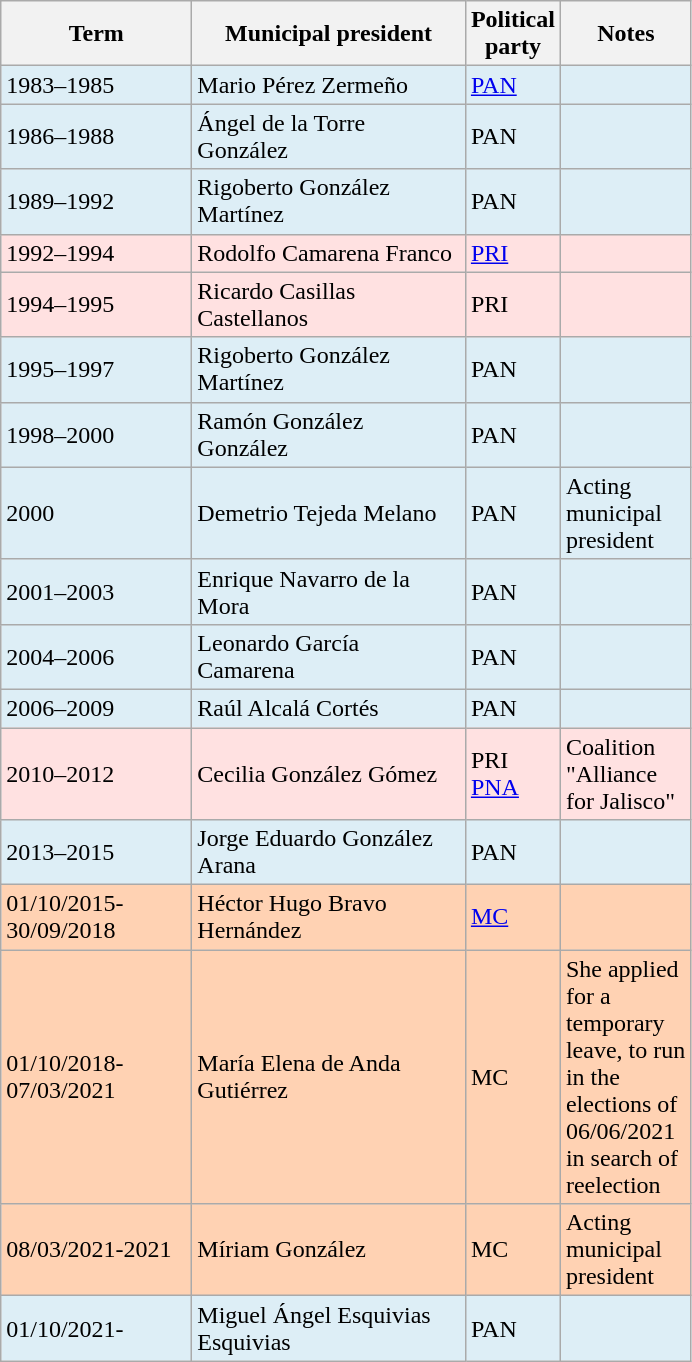<table class=wikitable>
<tr>
<th width=120px>Term</th>
<th width=175px>Municipal president</th>
<th width=55px>Political party</th>
<th width=80px>Notes</th>
</tr>
<tr style="background:#ddeef6">
<td>1983–1985</td>
<td>Mario Pérez Zermeño</td>
<td><a href='#'>PAN</a> </td>
<td></td>
</tr>
<tr style="background:#ddeef6">
<td>1986–1988</td>
<td>Ángel de la Torre González</td>
<td>PAN </td>
<td></td>
</tr>
<tr style="background:#ddeef6">
<td>1989–1992</td>
<td>Rigoberto González Martínez</td>
<td>PAN </td>
<td></td>
</tr>
<tr style="background:#ffe1e1">
<td>1992–1994</td>
<td>Rodolfo Camarena Franco</td>
<td><a href='#'>PRI</a> </td>
<td></td>
</tr>
<tr style="background:#ffe1e1">
<td>1994–1995</td>
<td>Ricardo Casillas Castellanos</td>
<td>PRI </td>
<td></td>
</tr>
<tr style="background:#ddeef6">
<td>1995–1997</td>
<td>Rigoberto González Martínez</td>
<td>PAN </td>
<td></td>
</tr>
<tr style="background:#ddeef6">
<td>1998–2000</td>
<td>Ramón González González</td>
<td>PAN </td>
<td></td>
</tr>
<tr style="background:#ddeef6">
<td>2000</td>
<td>Demetrio Tejeda Melano</td>
<td>PAN </td>
<td>Acting municipal president</td>
</tr>
<tr style="background:#ddeef6">
<td>2001–2003</td>
<td>Enrique Navarro de la Mora</td>
<td>PAN </td>
<td></td>
</tr>
<tr style="background:#ddeef6">
<td>2004–2006</td>
<td>Leonardo García Camarena</td>
<td>PAN </td>
<td></td>
</tr>
<tr style="background:#ddeef6">
<td>2006–2009</td>
<td>Raúl Alcalá Cortés</td>
<td>PAN </td>
<td></td>
</tr>
<tr style="background:#ffe1e1">
<td>2010–2012</td>
<td>Cecilia González Gómez</td>
<td>PRI <br> <a href='#'>PNA</a> </td>
<td>Coalition "Alliance for Jalisco"</td>
</tr>
<tr style="background:#ddeef6">
<td>2013–2015</td>
<td>Jorge Eduardo González Arana</td>
<td>PAN </td>
<td></td>
</tr>
<tr style="background:#ffd2b3">
<td>01/10/2015-30/09/2018</td>
<td>Héctor Hugo Bravo Hernández</td>
<td><a href='#'>MC</a> </td>
<td></td>
</tr>
<tr style="background:#ffd2b3">
<td>01/10/2018-07/03/2021</td>
<td>María Elena de Anda Gutiérrez</td>
<td>MC </td>
<td>She applied for a temporary leave, to run in the elections of 06/06/2021 in search of reelection</td>
</tr>
<tr style="background:#ffd2b3">
<td>08/03/2021-2021</td>
<td>Míriam González</td>
<td>MC </td>
<td>Acting municipal president</td>
</tr>
<tr style="background:#ddeef6">
<td>01/10/2021-</td>
<td>Miguel Ángel Esquivias Esquivias</td>
<td>PAN </td>
<td></td>
</tr>
</table>
